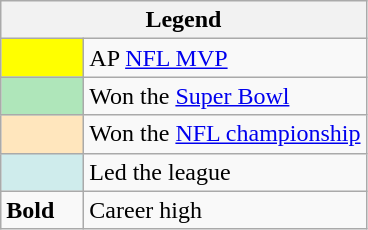<table class="wikitable">
<tr>
<th colspan="2">Legend</th>
</tr>
<tr>
<td style="background:#ff0; width:3em;"></td>
<td>AP <a href='#'>NFL MVP</a></td>
</tr>
<tr>
<td style="background:#afe6ba; width:3em;"></td>
<td>Won the <a href='#'>Super Bowl</a></td>
</tr>
<tr>
<td style="background:#ffe6bd; width:3em;"></td>
<td>Won the <a href='#'>NFL championship</a></td>
</tr>
<tr>
<td style="background:#cfecec; width:3em;"></td>
<td>Led the league</td>
</tr>
<tr>
<td><strong>Bold</strong></td>
<td>Career high</td>
</tr>
</table>
